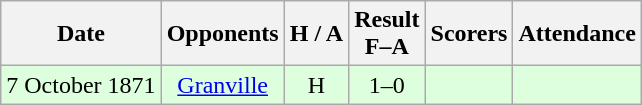<table class="wikitable" style="text-align:center">
<tr>
<th>Date</th>
<th>Opponents</th>
<th>H / A</th>
<th>Result<br>F–A</th>
<th>Scorers</th>
<th>Attendance</th>
</tr>
<tr bgcolor=#ddffdd>
<td>7 October 1871</td>
<td><a href='#'>Granville</a></td>
<td>H</td>
<td>1–0</td>
<td></td>
<td></td>
</tr>
</table>
